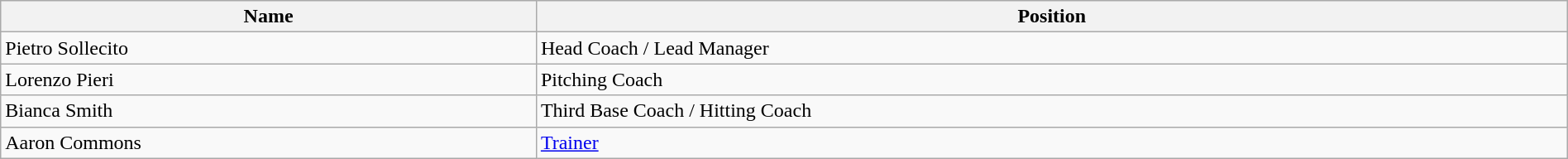<table class="wikitable"width=100% style="text-align: left;font-size:100%;">
<tr>
<th>Name</th>
<th>Position</th>
</tr>
<tr>
<td> Pietro Sollecito</td>
<td>Head Coach / Lead Manager</td>
</tr>
<tr>
<td> Lorenzo Pieri</td>
<td>Pitching Coach</td>
</tr>
<tr>
<td> Bianca Smith</td>
<td>Third Base Coach / Hitting Coach</td>
</tr>
<tr>
<td> Aaron Commons</td>
<td><a href='#'>Trainer</a></td>
</tr>
</table>
